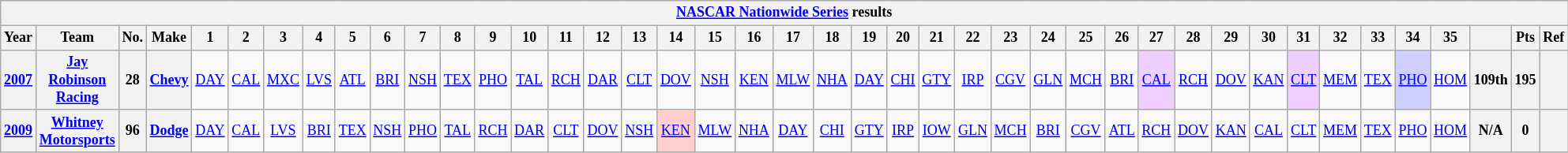<table class="wikitable" style="text-align:center; font-size:75%">
<tr>
<th colspan=42><a href='#'>NASCAR Nationwide Series</a> results</th>
</tr>
<tr>
<th>Year</th>
<th>Team</th>
<th>No.</th>
<th>Make</th>
<th>1</th>
<th>2</th>
<th>3</th>
<th>4</th>
<th>5</th>
<th>6</th>
<th>7</th>
<th>8</th>
<th>9</th>
<th>10</th>
<th>11</th>
<th>12</th>
<th>13</th>
<th>14</th>
<th>15</th>
<th>16</th>
<th>17</th>
<th>18</th>
<th>19</th>
<th>20</th>
<th>21</th>
<th>22</th>
<th>23</th>
<th>24</th>
<th>25</th>
<th>26</th>
<th>27</th>
<th>28</th>
<th>29</th>
<th>30</th>
<th>31</th>
<th>32</th>
<th>33</th>
<th>34</th>
<th>35</th>
<th></th>
<th>Pts</th>
<th>Ref</th>
</tr>
<tr>
<th><a href='#'>2007</a></th>
<th><a href='#'>Jay Robinson Racing</a></th>
<th>28</th>
<th><a href='#'>Chevy</a></th>
<td><a href='#'>DAY</a></td>
<td><a href='#'>CAL</a></td>
<td><a href='#'>MXC</a></td>
<td><a href='#'>LVS</a></td>
<td><a href='#'>ATL</a></td>
<td><a href='#'>BRI</a></td>
<td><a href='#'>NSH</a></td>
<td><a href='#'>TEX</a></td>
<td><a href='#'>PHO</a></td>
<td><a href='#'>TAL</a></td>
<td><a href='#'>RCH</a></td>
<td><a href='#'>DAR</a></td>
<td><a href='#'>CLT</a></td>
<td><a href='#'>DOV</a></td>
<td><a href='#'>NSH</a></td>
<td><a href='#'>KEN</a></td>
<td><a href='#'>MLW</a></td>
<td><a href='#'>NHA</a></td>
<td><a href='#'>DAY</a></td>
<td><a href='#'>CHI</a></td>
<td><a href='#'>GTY</a></td>
<td><a href='#'>IRP</a></td>
<td><a href='#'>CGV</a></td>
<td><a href='#'>GLN</a></td>
<td><a href='#'>MCH</a></td>
<td><a href='#'>BRI</a></td>
<td style="background:#EFCFFF;"><a href='#'>CAL</a><br></td>
<td><a href='#'>RCH</a></td>
<td><a href='#'>DOV</a></td>
<td><a href='#'>KAN</a></td>
<td style="background:#EFCFFF;"><a href='#'>CLT</a><br></td>
<td><a href='#'>MEM</a></td>
<td><a href='#'>TEX</a></td>
<td style="background:#CFCFFF;"><a href='#'>PHO</a><br></td>
<td><a href='#'>HOM</a></td>
<th>109th</th>
<th>195</th>
<th></th>
</tr>
<tr>
<th><a href='#'>2009</a></th>
<th><a href='#'>Whitney Motorsports</a></th>
<th>96</th>
<th><a href='#'>Dodge</a></th>
<td><a href='#'>DAY</a></td>
<td><a href='#'>CAL</a></td>
<td><a href='#'>LVS</a></td>
<td><a href='#'>BRI</a></td>
<td><a href='#'>TEX</a></td>
<td><a href='#'>NSH</a></td>
<td><a href='#'>PHO</a></td>
<td><a href='#'>TAL</a></td>
<td><a href='#'>RCH</a></td>
<td><a href='#'>DAR</a></td>
<td><a href='#'>CLT</a></td>
<td><a href='#'>DOV</a></td>
<td><a href='#'>NSH</a></td>
<td style="background:#FFCFCF;"><a href='#'>KEN</a><br></td>
<td><a href='#'>MLW</a></td>
<td><a href='#'>NHA</a></td>
<td><a href='#'>DAY</a></td>
<td><a href='#'>CHI</a></td>
<td><a href='#'>GTY</a></td>
<td><a href='#'>IRP</a></td>
<td><a href='#'>IOW</a></td>
<td><a href='#'>GLN</a></td>
<td><a href='#'>MCH</a></td>
<td><a href='#'>BRI</a></td>
<td><a href='#'>CGV</a></td>
<td><a href='#'>ATL</a></td>
<td><a href='#'>RCH</a></td>
<td><a href='#'>DOV</a></td>
<td><a href='#'>KAN</a></td>
<td><a href='#'>CAL</a></td>
<td><a href='#'>CLT</a></td>
<td><a href='#'>MEM</a></td>
<td><a href='#'>TEX</a></td>
<td><a href='#'>PHO</a></td>
<td><a href='#'>HOM</a></td>
<th>N/A</th>
<th>0</th>
<th></th>
</tr>
</table>
